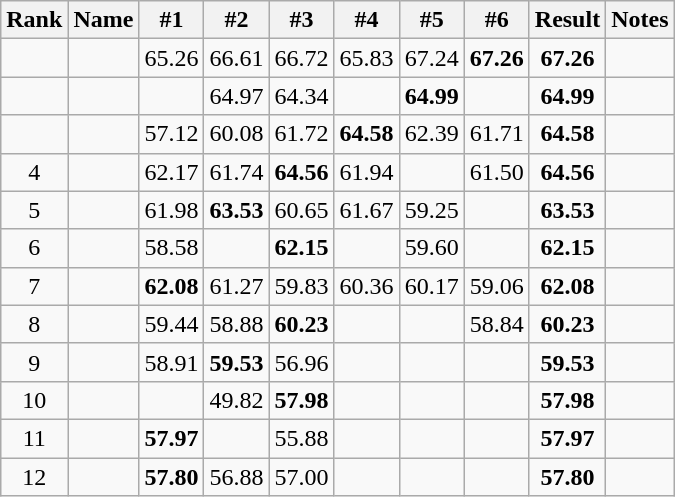<table class="wikitable sortable" style="text-align:center">
<tr>
<th>Rank</th>
<th>Name</th>
<th>#1</th>
<th>#2</th>
<th>#3</th>
<th>#4</th>
<th>#5</th>
<th>#6</th>
<th>Result</th>
<th>Notes</th>
</tr>
<tr>
<td></td>
<td align="left"></td>
<td>65.26</td>
<td>66.61</td>
<td>66.72</td>
<td>65.83</td>
<td>67.24</td>
<td><strong>67.26</strong></td>
<td><strong>67.26</strong></td>
<td></td>
</tr>
<tr>
<td></td>
<td align="left"></td>
<td></td>
<td>64.97</td>
<td>64.34</td>
<td></td>
<td><strong>64.99</strong></td>
<td></td>
<td><strong>64.99</strong></td>
<td></td>
</tr>
<tr>
<td></td>
<td align="left"></td>
<td>57.12</td>
<td>60.08</td>
<td>61.72</td>
<td><strong>64.58</strong></td>
<td>62.39</td>
<td>61.71</td>
<td><strong>64.58</strong></td>
<td></td>
</tr>
<tr>
<td>4</td>
<td align="left"></td>
<td>62.17</td>
<td>61.74</td>
<td><strong>64.56</strong></td>
<td>61.94</td>
<td></td>
<td>61.50</td>
<td><strong>64.56</strong></td>
<td></td>
</tr>
<tr>
<td>5</td>
<td align="left"></td>
<td>61.98</td>
<td><strong>63.53</strong></td>
<td>60.65</td>
<td>61.67</td>
<td>59.25</td>
<td></td>
<td><strong>63.53</strong></td>
<td></td>
</tr>
<tr>
<td>6</td>
<td align="left"></td>
<td>58.58</td>
<td></td>
<td><strong>62.15</strong></td>
<td></td>
<td>59.60</td>
<td></td>
<td><strong>62.15</strong></td>
<td></td>
</tr>
<tr>
<td>7</td>
<td align="left"></td>
<td><strong>62.08</strong></td>
<td>61.27</td>
<td>59.83</td>
<td>60.36</td>
<td>60.17</td>
<td>59.06</td>
<td><strong>62.08</strong></td>
<td></td>
</tr>
<tr>
<td>8</td>
<td align="left"></td>
<td>59.44</td>
<td>58.88</td>
<td><strong>60.23</strong></td>
<td></td>
<td></td>
<td>58.84</td>
<td><strong>60.23</strong></td>
<td></td>
</tr>
<tr>
<td>9</td>
<td align="left"></td>
<td>58.91</td>
<td><strong>59.53</strong></td>
<td>56.96</td>
<td></td>
<td></td>
<td></td>
<td><strong>59.53</strong></td>
<td></td>
</tr>
<tr>
<td>10</td>
<td align="left"></td>
<td></td>
<td>49.82</td>
<td><strong>57.98</strong></td>
<td></td>
<td></td>
<td></td>
<td><strong>57.98</strong></td>
<td></td>
</tr>
<tr>
<td>11</td>
<td align="left"></td>
<td><strong>57.97</strong></td>
<td></td>
<td>55.88</td>
<td></td>
<td></td>
<td></td>
<td><strong>57.97</strong></td>
<td></td>
</tr>
<tr>
<td>12</td>
<td align="left"></td>
<td><strong>57.80</strong></td>
<td>56.88</td>
<td>57.00</td>
<td></td>
<td></td>
<td></td>
<td><strong>57.80</strong></td>
<td></td>
</tr>
</table>
